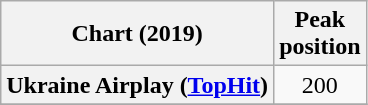<table class="wikitable plainrowheaders" style="text-align:center">
<tr>
<th scope="col">Chart (2019)</th>
<th scope="col">Peak<br>position</th>
</tr>
<tr>
<th scope="row">Ukraine Airplay (<a href='#'>TopHit</a>)</th>
<td>200</td>
</tr>
<tr>
</tr>
</table>
